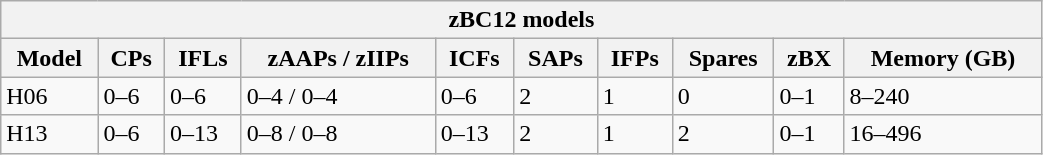<table class="wikitable mw-collapsible mw-collapsed" style="min-width: 55%;">
<tr>
<th colspan="10"><strong>zBC12</strong> models</th>
</tr>
<tr>
<th>Model</th>
<th>CPs</th>
<th>IFLs</th>
<th>zAAPs / zIIPs</th>
<th>ICFs</th>
<th>SAPs</th>
<th>IFPs</th>
<th>Spares</th>
<th>zBX</th>
<th>Memory (GB)</th>
</tr>
<tr>
<td>H06</td>
<td>0–6</td>
<td>0–6</td>
<td>0–4 / 0–4</td>
<td>0–6</td>
<td>2</td>
<td>1</td>
<td>0</td>
<td>0–1</td>
<td>8–240</td>
</tr>
<tr>
<td>H13</td>
<td>0–6</td>
<td>0–13</td>
<td>0–8 / 0–8</td>
<td>0–13</td>
<td>2</td>
<td>1</td>
<td>2</td>
<td>0–1</td>
<td>16–496</td>
</tr>
</table>
